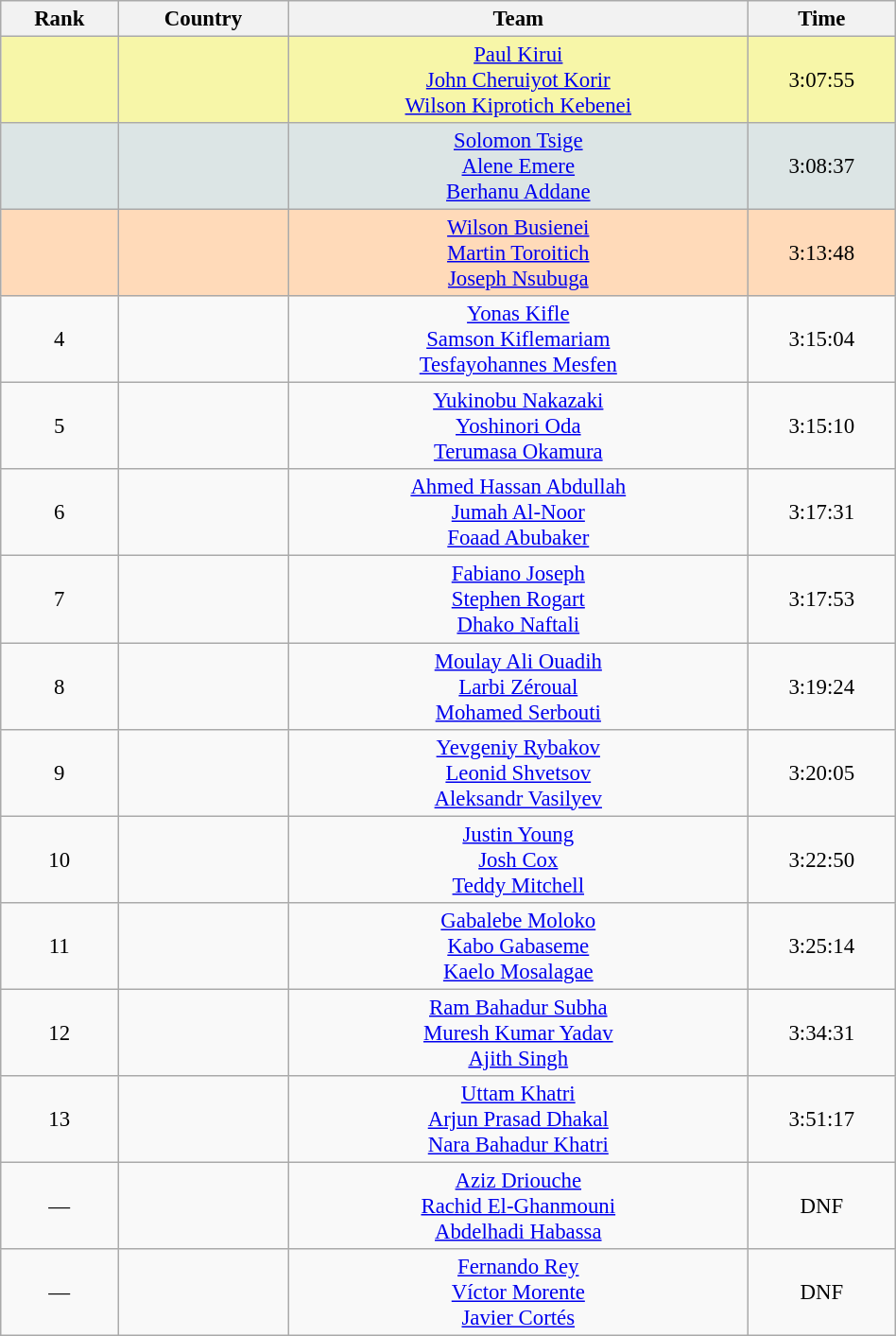<table class="wikitable sortable" style=" text-align:center; font-size:95%;" width="50%">
<tr>
<th>Rank</th>
<th>Country</th>
<th>Team</th>
<th>Time</th>
</tr>
<tr bgcolor="#F7F6A8">
<td align=center></td>
<td></td>
<td><a href='#'>Paul Kirui</a><br><a href='#'>John Cheruiyot Korir</a><br><a href='#'>Wilson Kiprotich Kebenei</a></td>
<td>3:07:55</td>
</tr>
<tr bgcolor="#DCE5E5">
<td align=center></td>
<td></td>
<td><a href='#'>Solomon Tsige</a><br><a href='#'>Alene Emere</a><br><a href='#'>Berhanu Addane</a></td>
<td>3:08:37</td>
</tr>
<tr bgcolor="#FFDAB9">
<td align=center></td>
<td></td>
<td><a href='#'>Wilson Busienei</a><br><a href='#'>Martin Toroitich</a><br><a href='#'>Joseph Nsubuga</a></td>
<td>3:13:48</td>
</tr>
<tr>
<td align=center>4</td>
<td></td>
<td><a href='#'>Yonas Kifle</a><br><a href='#'>Samson Kiflemariam</a><br><a href='#'>Tesfayohannes Mesfen</a></td>
<td>3:15:04</td>
</tr>
<tr>
<td align=center>5</td>
<td></td>
<td><a href='#'>Yukinobu Nakazaki</a><br><a href='#'>Yoshinori Oda</a><br><a href='#'>Terumasa Okamura</a></td>
<td>3:15:10</td>
</tr>
<tr>
<td align=center>6</td>
<td></td>
<td><a href='#'>Ahmed Hassan Abdullah</a><br><a href='#'>Jumah Al-Noor</a><br><a href='#'>Foaad Abubaker</a></td>
<td>3:17:31</td>
</tr>
<tr>
<td align=center>7</td>
<td></td>
<td><a href='#'>Fabiano Joseph</a><br><a href='#'>Stephen Rogart</a><br><a href='#'>Dhako Naftali</a></td>
<td>3:17:53</td>
</tr>
<tr>
<td align=center>8</td>
<td></td>
<td><a href='#'>Moulay Ali Ouadih</a><br><a href='#'>Larbi Zéroual</a><br><a href='#'>Mohamed Serbouti</a></td>
<td>3:19:24</td>
</tr>
<tr>
<td align=center>9</td>
<td></td>
<td><a href='#'>Yevgeniy Rybakov</a><br><a href='#'>Leonid Shvetsov</a><br><a href='#'>Aleksandr Vasilyev</a></td>
<td>3:20:05</td>
</tr>
<tr>
<td align=center>10</td>
<td></td>
<td><a href='#'>Justin Young</a><br><a href='#'>Josh Cox</a><br><a href='#'>Teddy Mitchell</a></td>
<td>3:22:50</td>
</tr>
<tr>
<td align=center>11</td>
<td></td>
<td><a href='#'>Gabalebe Moloko</a><br><a href='#'>Kabo Gabaseme</a><br><a href='#'>Kaelo Mosalagae</a></td>
<td>3:25:14</td>
</tr>
<tr>
<td align=center>12</td>
<td></td>
<td><a href='#'>Ram Bahadur Subha</a><br><a href='#'>Muresh Kumar Yadav</a><br><a href='#'>Ajith Singh</a></td>
<td>3:34:31</td>
</tr>
<tr>
<td align=center>13</td>
<td></td>
<td><a href='#'>Uttam Khatri</a><br><a href='#'>Arjun Prasad Dhakal</a><br><a href='#'>Nara Bahadur Khatri</a></td>
<td>3:51:17</td>
</tr>
<tr>
<td align=center>—</td>
<td></td>
<td><a href='#'>Aziz Driouche</a><br><a href='#'>Rachid El-Ghanmouni</a><br><a href='#'>Abdelhadi Habassa</a></td>
<td>DNF</td>
</tr>
<tr>
<td align=center>—</td>
<td></td>
<td><a href='#'>Fernando Rey</a><br><a href='#'>Víctor Morente</a><br><a href='#'>Javier Cortés</a></td>
<td>DNF</td>
</tr>
</table>
